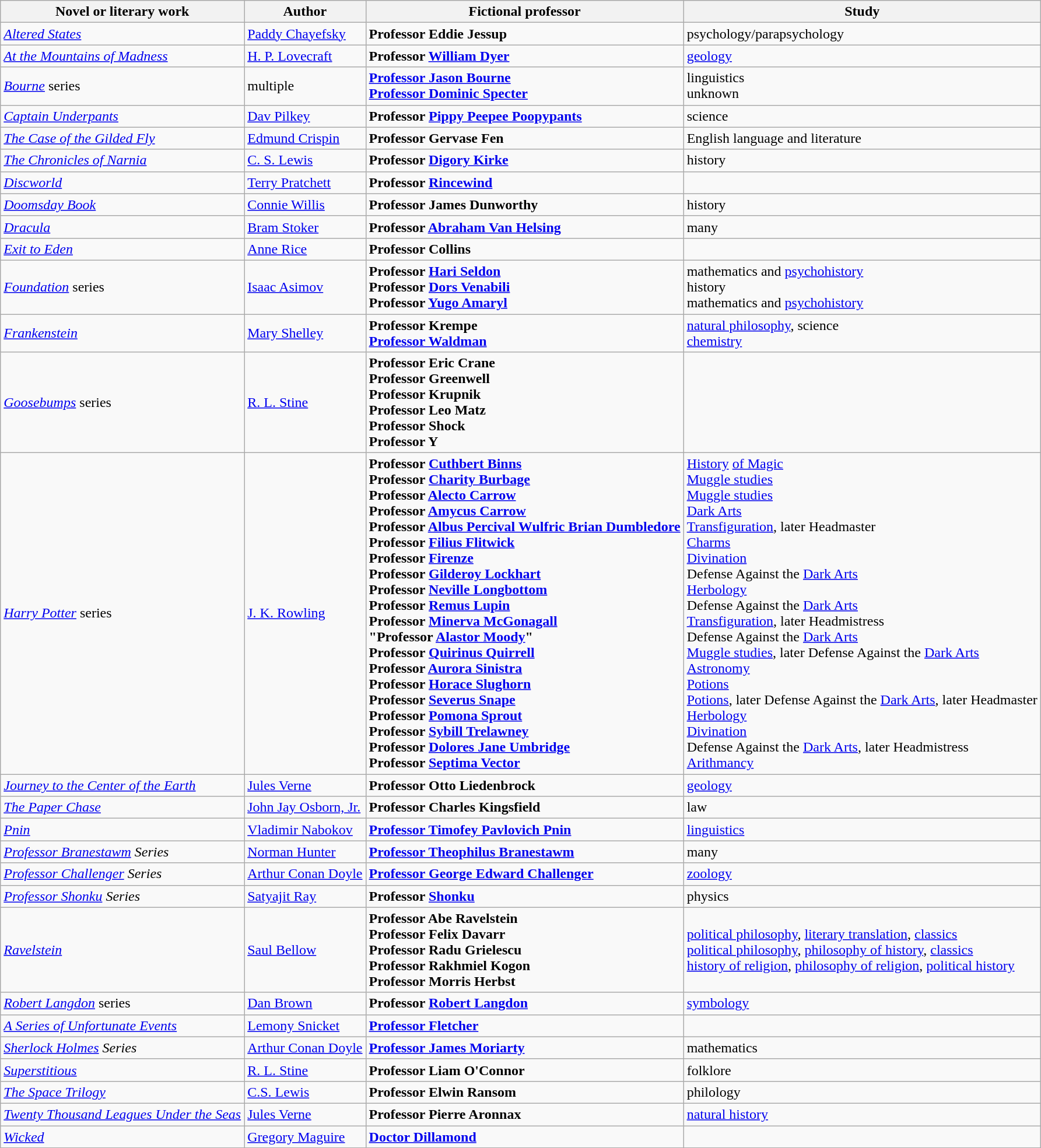<table class="wikitable" border="2">
<tr>
<th>Novel or literary work</th>
<th>Author</th>
<th>Fictional professor</th>
<th>Study</th>
</tr>
<tr>
<td><em><a href='#'>Altered States</a></em></td>
<td><a href='#'>Paddy Chayefsky</a></td>
<td><strong>Professor Eddie Jessup</strong></td>
<td>psychology/parapsychology</td>
</tr>
<tr>
<td><em><a href='#'>At the Mountains of Madness</a></em></td>
<td><a href='#'>H. P. Lovecraft</a></td>
<td><strong>Professor <a href='#'>William Dyer</a></strong></td>
<td><a href='#'>geology</a></td>
</tr>
<tr>
<td><em><a href='#'>Bourne</a></em> series</td>
<td>multiple</td>
<td><strong><a href='#'>Professor Jason Bourne</a></strong><br><strong><a href='#'>Professor Dominic Specter</a></strong></td>
<td>linguistics<br>unknown</td>
</tr>
<tr>
<td><em><a href='#'>Captain Underpants</a></em></td>
<td><a href='#'>Dav Pilkey</a></td>
<td><strong>Professor <a href='#'>Pippy Peepee Poopypants</a></strong></td>
<td>science</td>
</tr>
<tr>
<td><em><a href='#'>The Case of the Gilded Fly</a></em></td>
<td><a href='#'>Edmund Crispin</a></td>
<td><strong>Professor Gervase Fen</strong></td>
<td>English language and literature</td>
</tr>
<tr>
<td><em><a href='#'>The Chronicles of Narnia</a></em></td>
<td><a href='#'>C. S. Lewis</a></td>
<td><strong>Professor <a href='#'>Digory Kirke</a></strong></td>
<td>history</td>
</tr>
<tr>
<td><em><a href='#'>Discworld</a></em></td>
<td><a href='#'>Terry Pratchett</a></td>
<td><strong>Professor <a href='#'>Rincewind</a></strong></td>
<td></td>
</tr>
<tr>
<td><em><a href='#'>Doomsday Book</a></em></td>
<td><a href='#'>Connie Willis</a></td>
<td><strong>Professor James Dunworthy</strong></td>
<td>history</td>
</tr>
<tr>
<td><em><a href='#'>Dracula</a></em></td>
<td><a href='#'>Bram Stoker</a></td>
<td><strong>Professor <a href='#'>Abraham Van Helsing</a></strong></td>
<td>many</td>
</tr>
<tr>
<td><em><a href='#'>Exit to Eden</a></em></td>
<td><a href='#'>Anne Rice</a></td>
<td><strong>Professor Collins</strong></td>
<td></td>
</tr>
<tr>
<td><em><a href='#'>Foundation</a></em> series</td>
<td><a href='#'>Isaac Asimov</a></td>
<td><strong>Professor <a href='#'>Hari Seldon</a></strong><br><strong>Professor <a href='#'>Dors Venabili</a></strong><br><strong>Professor <a href='#'>Yugo Amaryl</a></strong></td>
<td>mathematics and <a href='#'>psychohistory</a><br>history<br>mathematics and <a href='#'>psychohistory</a></td>
</tr>
<tr>
<td><em><a href='#'>Frankenstein</a></em></td>
<td><a href='#'>Mary Shelley</a></td>
<td><strong>Professor Krempe</strong><br><strong><a href='#'>Professor Waldman</a></strong></td>
<td><a href='#'>natural philosophy</a>, science<br><a href='#'>chemistry</a></td>
</tr>
<tr>
<td><em><a href='#'>Goosebumps</a></em> series</td>
<td><a href='#'>R. L. Stine</a></td>
<td><strong>Professor Eric Crane</strong><br><strong>Professor Greenwell</strong><br><strong>Professor Krupnik</strong><br><strong>Professor Leo Matz</strong><br><strong>Professor Shock</strong><br><strong>Professor Y</strong></td>
<td></td>
</tr>
<tr>
<td><em><a href='#'>Harry Potter</a></em> series</td>
<td><a href='#'>J. K. Rowling</a></td>
<td><strong>Professor <a href='#'>Cuthbert Binns</a></strong><br><strong>Professor <a href='#'>Charity Burbage</a></strong><br><strong>Professor <a href='#'>Alecto Carrow</a></strong><br><strong>Professor <a href='#'>Amycus Carrow</a></strong><br><strong>Professor <a href='#'>Albus Percival Wulfric Brian Dumbledore</a></strong><br> <strong>Professor <a href='#'>Filius Flitwick</a></strong><br><strong>Professor <a href='#'>Firenze</a></strong><br><strong>Professor <a href='#'>Gilderoy Lockhart</a></strong><br><strong>Professor <a href='#'>Neville Longbottom</a></strong><br><strong>Professor <a href='#'>Remus Lupin</a></strong><br><strong>Professor <a href='#'>Minerva McGonagall</a></strong><br><strong>"Professor <a href='#'>Alastor Moody</a>"</strong> <br><strong>Professor <a href='#'>Quirinus Quirrell</a></strong><br><strong>Professor <a href='#'>Aurora Sinistra</a></strong><br><strong>Professor <a href='#'>Horace Slughorn</a></strong><br><strong>Professor <a href='#'>Severus Snape</a></strong><br><strong>Professor <a href='#'>Pomona Sprout</a></strong><br><strong>Professor <a href='#'>Sybill Trelawney</a></strong><br><strong>Professor <a href='#'>Dolores Jane Umbridge</a></strong><br><strong>Professor <a href='#'>Septima Vector</a></strong></td>
<td><a href='#'>History</a> <a href='#'>of Magic</a><br><a href='#'>Muggle studies</a><br><a href='#'>Muggle studies</a><br><a href='#'>Dark Arts</a><br><a href='#'>Transfiguration</a>, later Headmaster<br> <a href='#'>Charms</a><br><a href='#'>Divination</a><br>Defense Against the <a href='#'>Dark Arts</a><br><a href='#'>Herbology</a><br>Defense Against the <a href='#'>Dark Arts</a><br><a href='#'>Transfiguration</a>, later Headmistress<br>Defense Against the <a href='#'>Dark Arts</a><br><a href='#'>Muggle studies</a>, later Defense Against the <a href='#'>Dark Arts</a><br><a href='#'>Astronomy</a><br><a href='#'>Potions</a><br><a href='#'>Potions</a>, later Defense Against the <a href='#'>Dark Arts</a>, later Headmaster<br><a href='#'>Herbology</a><br><a href='#'>Divination</a><br>Defense Against the <a href='#'>Dark Arts</a>, later Headmistress<br><a href='#'>Arithmancy</a></td>
</tr>
<tr>
<td><em><a href='#'>Journey to the Center of the Earth</a></em></td>
<td><a href='#'>Jules Verne</a></td>
<td><strong>Professor Otto Liedenbrock</strong></td>
<td><a href='#'>geology</a></td>
</tr>
<tr>
<td><em><a href='#'>The Paper Chase</a></em></td>
<td><a href='#'>John Jay Osborn, Jr.</a></td>
<td><strong>Professor Charles Kingsfield</strong></td>
<td>law</td>
</tr>
<tr>
<td><em><a href='#'>Pnin</a></em></td>
<td><a href='#'>Vladimir Nabokov</a></td>
<td><strong><a href='#'>Professor Timofey Pavlovich Pnin</a></strong></td>
<td><a href='#'>linguistics</a></td>
</tr>
<tr>
<td><em><a href='#'>Professor Branestawm</a> Series</em></td>
<td><a href='#'>Norman Hunter</a></td>
<td><strong><a href='#'>Professor Theophilus Branestawm</a></strong></td>
<td>many</td>
</tr>
<tr>
<td><em><a href='#'>Professor Challenger</a> Series</em></td>
<td><a href='#'>Arthur Conan Doyle</a></td>
<td><strong><a href='#'>Professor George Edward Challenger</a></strong></td>
<td><a href='#'>zoology</a></td>
</tr>
<tr>
<td><em><a href='#'>Professor Shonku</a> Series</em></td>
<td><a href='#'>Satyajit Ray</a></td>
<td><strong>Professor <a href='#'>Shonku</a></strong></td>
<td>physics</td>
</tr>
<tr>
<td><em><a href='#'>Ravelstein</a></em></td>
<td><a href='#'>Saul Bellow</a></td>
<td><strong>Professor Abe Ravelstein</strong><br><strong>Professor Felix Davarr</strong><br><strong>Professor Radu Grielescu</strong><br><strong>Professor Rakhmiel Kogon</strong><br><strong>Professor Morris Herbst</strong></td>
<td><a href='#'>political philosophy</a>, <a href='#'>literary translation</a>, <a href='#'>classics</a><br><a href='#'>political philosophy</a>, <a href='#'>philosophy of history</a>, <a href='#'>classics</a><br><a href='#'>history of religion</a>, <a href='#'>philosophy of religion</a>, <a href='#'>political history</a></td>
</tr>
<tr>
<td><em><a href='#'>Robert Langdon</a></em> series</td>
<td><a href='#'>Dan Brown</a></td>
<td><strong>Professor <a href='#'>Robert Langdon</a></strong></td>
<td><a href='#'>symbology</a></td>
</tr>
<tr>
<td><em><a href='#'>A Series of Unfortunate Events</a></em></td>
<td><a href='#'>Lemony Snicket</a></td>
<td><strong><a href='#'>Professor Fletcher</a></strong></td>
<td></td>
</tr>
<tr>
<td><em><a href='#'>Sherlock Holmes</a> Series</em></td>
<td><a href='#'>Arthur Conan Doyle</a></td>
<td><strong><a href='#'>Professor James Moriarty</a></strong></td>
<td>mathematics</td>
</tr>
<tr>
<td><em><a href='#'>Superstitious</a></em></td>
<td><a href='#'>R. L. Stine</a></td>
<td><strong>Professor Liam O'Connor</strong></td>
<td>folklore</td>
</tr>
<tr>
<td><em><a href='#'>The Space Trilogy</a></em></td>
<td><a href='#'>C.S. Lewis</a></td>
<td><strong>Professor Elwin Ransom</strong></td>
<td>philology</td>
</tr>
<tr>
<td><em><a href='#'>Twenty Thousand Leagues Under the Seas</a></em></td>
<td><a href='#'>Jules Verne</a></td>
<td><strong>Professor Pierre Aronnax</strong></td>
<td><a href='#'>natural history</a></td>
</tr>
<tr>
<td><em><a href='#'>Wicked</a></em></td>
<td><a href='#'>Gregory Maguire</a></td>
<td><strong><a href='#'>Doctor Dillamond</a></strong></td>
<td></td>
</tr>
</table>
